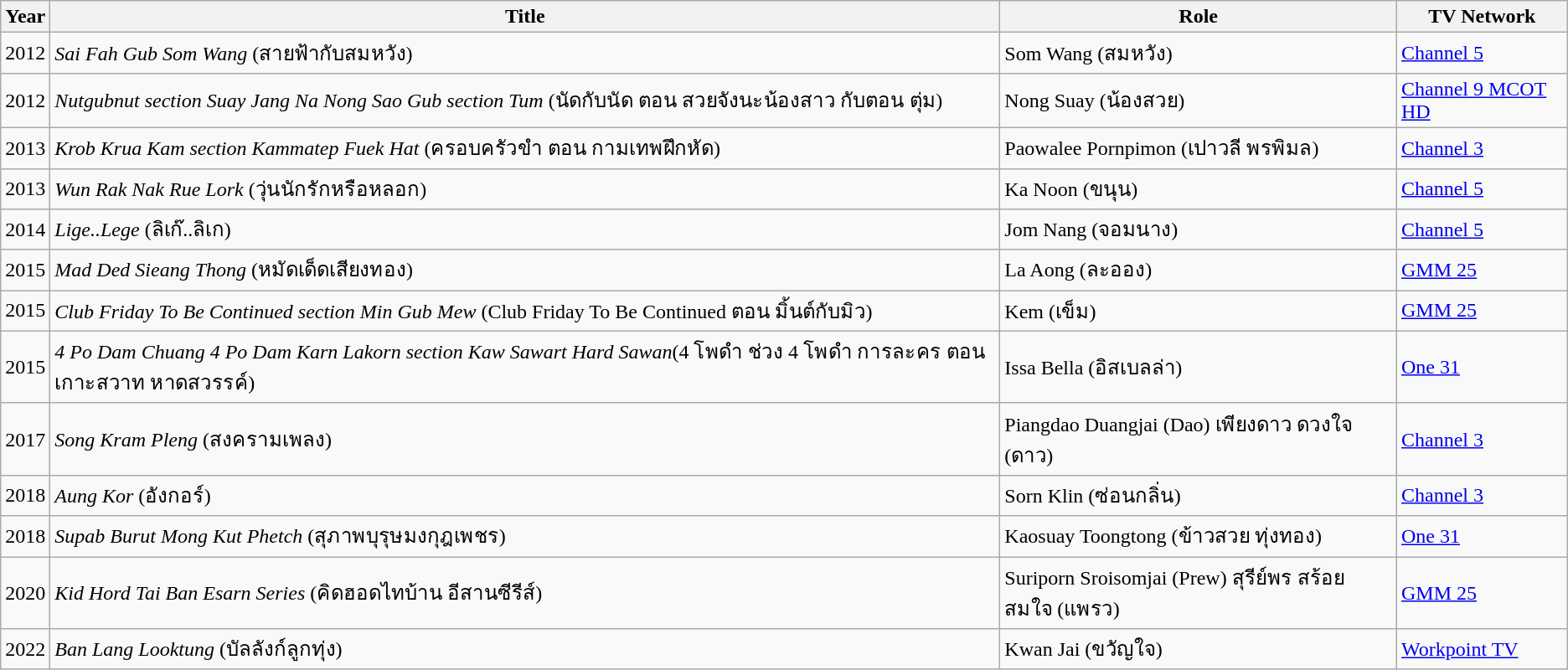<table class="wikitable">
<tr>
<th>Year</th>
<th>Title</th>
<th>Role</th>
<th>TV Network</th>
</tr>
<tr>
<td>2012</td>
<td><em>Sai Fah Gub Som Wang</em> (สายฟ้ากับสมหวัง)</td>
<td>Som Wang (สมหวัง)</td>
<td><a href='#'>Channel 5</a></td>
</tr>
<tr>
<td>2012</td>
<td><em>Nutgubnut section Suay Jang Na Nong Sao Gub section Tum</em> (นัดกับนัด ตอน สวยจังนะน้องสาว กับตอน ตุ่ม)</td>
<td>Nong Suay (น้องสวย)</td>
<td><a href='#'>Channel 9 MCOT HD</a></td>
</tr>
<tr>
<td>2013</td>
<td><em>Krob Krua Kam section Kammatep Fuek Hat</em> (ครอบครัวขำ ตอน กามเทพฝึกหัด)</td>
<td>Paowalee Pornpimon (เปาวลี พรพิมล)</td>
<td><a href='#'>Channel 3</a></td>
</tr>
<tr>
<td>2013</td>
<td><em>Wun Rak Nak Rue Lork</em> (วุ่นนักรักหรือหลอก)</td>
<td>Ka Noon (ขนุน)</td>
<td><a href='#'>Channel 5</a></td>
</tr>
<tr>
<td>2014</td>
<td><em>Lige..Lege</em> (ลิเก๊..ลิเก)</td>
<td>Jom Nang (จอมนาง)</td>
<td><a href='#'>Channel 5</a></td>
</tr>
<tr>
<td>2015</td>
<td><em>Mad Ded Sieang Thong</em> (หมัดเด็ดเสียงทอง)</td>
<td>La Aong (ละออง)</td>
<td><a href='#'>GMM 25</a></td>
</tr>
<tr>
<td>2015</td>
<td><em>Club Friday To Be Continued section Min Gub Mew</em> (Club Friday To Be Continued ตอน มิ้นต์กับมิว)</td>
<td>Kem (เข็ม)</td>
<td><a href='#'>GMM 25</a></td>
</tr>
<tr>
<td>2015</td>
<td><em>4 Po Dam Chuang 4 Po Dam Karn Lakorn section Kaw Sawart Hard Sawan</em>(4 โพดำ ช่วง 4 โพดำ การละคร ตอน เกาะสวาท หาดสวรรค์)</td>
<td>Issa Bella (อิสเบลล่า)</td>
<td><a href='#'>One 31</a></td>
</tr>
<tr>
<td>2017</td>
<td><em>Song Kram Pleng</em> (สงครามเพลง)</td>
<td>Piangdao Duangjai (Dao) เพียงดาว ดวงใจ (ดาว)</td>
<td><a href='#'>Channel 3</a></td>
</tr>
<tr>
<td>2018</td>
<td><em>Aung Kor</em> (อังกอร์)</td>
<td>Sorn Klin (ซ่อนกลิ่น)</td>
<td><a href='#'>Channel 3</a></td>
</tr>
<tr>
<td>2018</td>
<td><em>Supab Burut Mong Kut Phetch</em> (สุภาพบุรุษมงกุฎเพชร)</td>
<td>Kaosuay Toongtong (ข้าวสวย ทุ่งทอง)</td>
<td><a href='#'>One 31</a></td>
</tr>
<tr>
<td>2020</td>
<td><em>Kid Hord Tai Ban Esarn Series</em> (คิดฮอดไทบ้าน อีสานซีรีส์)</td>
<td>Suriporn Sroisomjai (Prew) สุรีย์พร สร้อยสมใจ (แพรว)</td>
<td><a href='#'>GMM 25</a></td>
</tr>
<tr>
<td>2022</td>
<td><em>Ban Lang Looktung</em> (บัลลังก์ลูกทุ่ง)</td>
<td>Kwan Jai (ขวัญใจ)</td>
<td><a href='#'>Workpoint TV</a></td>
</tr>
</table>
